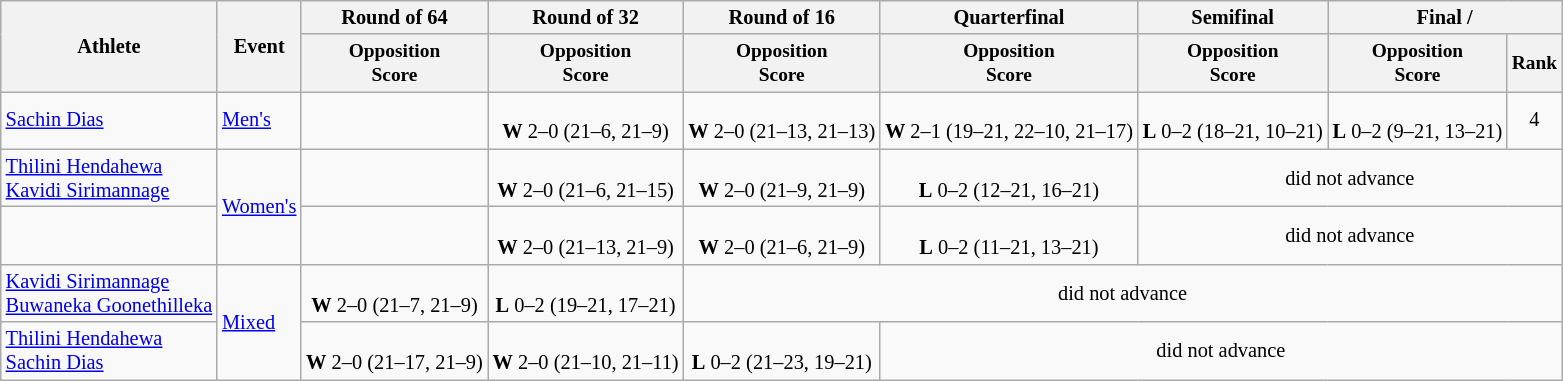<table class=wikitable style="font-size:85%">
<tr>
<th rowspan=2>Athlete</th>
<th rowspan=2>Event</th>
<th>Round of 64</th>
<th>Round of 32</th>
<th>Round of 16</th>
<th>Quarterfinal</th>
<th>Semifinal</th>
<th colspan=2>Final / </th>
</tr>
<tr style="font-size:95%">
<th>Opposition<br>Score</th>
<th>Opposition<br>Score</th>
<th>Opposition<br>Score</th>
<th>Opposition<br>Score</th>
<th>Opposition<br>Score</th>
<th>Opposition<br>Score</th>
<th>Rank</th>
</tr>
<tr align=center>
<td align=left><a href='#'>Sachin Dias</a><br></td>
<td align=left><a href='#'>Men's</a></td>
<td></td>
<td><br><strong>W</strong> 2–0 (21–6, 21–9)</td>
<td><br><strong>W</strong> 2–0 (21–13, 21–13)</td>
<td><br><strong>W</strong> 2–1 (19–21, 22–10, 21–17)</td>
<td><br><strong>L</strong> 0–2 (18–21, 10–21)</td>
<td><br><strong>L</strong> 0–2 (9–21, 13–21)</td>
<td>4</td>
</tr>
<tr align=center>
<td align=left><a href='#'>Thilini Hendahewa</a><br><a href='#'>Kavidi Sirimannage</a></td>
<td align=left rowspan=2><a href='#'>Women's</a></td>
<td></td>
<td><br><strong>W</strong> 2–0 (21–6, 21–15)</td>
<td><br><strong>W</strong> 2–0 (21–9, 21–9)</td>
<td><br><strong>L</strong> 0–2 (12–21, 16–21)</td>
<td colspan=3>did not advance</td>
</tr>
<tr align=center>
<td align=left><br></td>
<td></td>
<td><br><strong>W</strong> 2–0 (21–13, 21–9)</td>
<td><br><strong>W</strong> 2–0 (21–6, 21–9)</td>
<td><br><strong>L</strong> 0–2 (11–21, 13–21)</td>
<td colspan=3>did not advance</td>
</tr>
<tr align=center>
<td align=left><a href='#'>Kavidi Sirimannage</a><br><a href='#'>Buwaneka Goonethilleka</a></td>
<td align=left rowspan=2><a href='#'>Mixed</a></td>
<td><br> <strong>W</strong> 2–0 (21–7, 21–9)</td>
<td><br><strong>L</strong> 0–2 (19–21, 17–21)</td>
<td colspan=5>did not advance</td>
</tr>
<tr align=center>
<td align=left><a href='#'>Thilini Hendahewa</a><br><a href='#'>Sachin Dias</a></td>
<td><br><strong>W</strong> 2–0 (21–17, 21–9)</td>
<td><br><strong>W</strong> 2–0 (21–10, 21–11)</td>
<td><br><strong>L</strong> 0–2 (21–23, 19–21)</td>
<td colspan=4>did not advance</td>
</tr>
</table>
